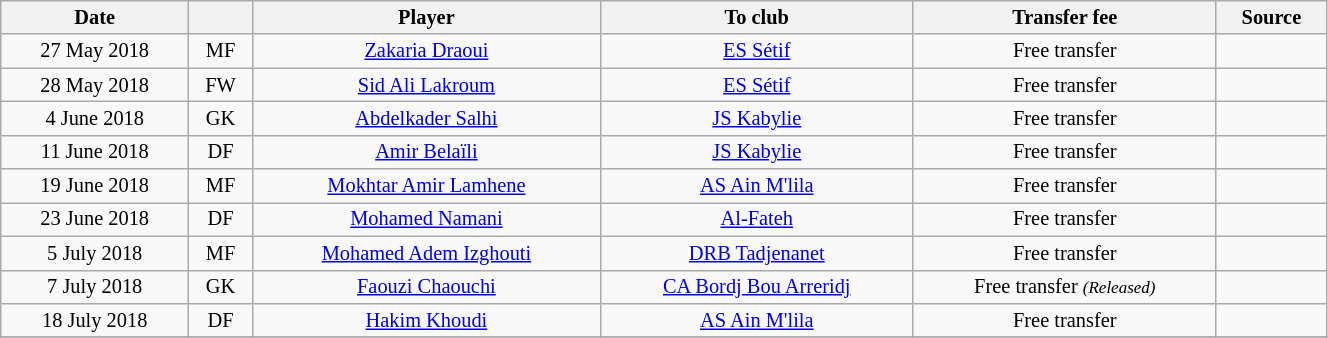<table class="wikitable sortable" style="width:70%; text-align:center; font-size:85%; text-align:centre;">
<tr>
<th>Date</th>
<th></th>
<th>Player</th>
<th>To club</th>
<th>Transfer fee</th>
<th>Source</th>
</tr>
<tr>
<td>27 May 2018</td>
<td>MF</td>
<td> <a href='#'>Zakaria Draoui</a></td>
<td><a href='#'>ES Sétif</a></td>
<td>Free transfer</td>
<td></td>
</tr>
<tr>
<td>28 May 2018</td>
<td>FW</td>
<td> <a href='#'>Sid Ali Lakroum</a></td>
<td><a href='#'>ES Sétif</a></td>
<td>Free transfer</td>
<td></td>
</tr>
<tr>
<td>4 June 2018</td>
<td>GK</td>
<td> <a href='#'>Abdelkader Salhi</a></td>
<td><a href='#'>JS Kabylie</a></td>
<td>Free transfer</td>
<td></td>
</tr>
<tr>
<td>11 June 2018</td>
<td>DF</td>
<td> <a href='#'>Amir Belaïli</a></td>
<td><a href='#'>JS Kabylie</a></td>
<td>Free transfer</td>
<td></td>
</tr>
<tr>
<td>19 June 2018</td>
<td>MF</td>
<td> <a href='#'>Mokhtar Amir Lamhene</a></td>
<td><a href='#'>AS Ain M'lila</a></td>
<td>Free transfer</td>
<td></td>
</tr>
<tr>
<td>23 June 2018</td>
<td>DF</td>
<td> <a href='#'>Mohamed Namani</a></td>
<td> <a href='#'>Al-Fateh</a></td>
<td>Free transfer</td>
<td></td>
</tr>
<tr>
<td>5 July 2018</td>
<td>MF</td>
<td> <a href='#'>Mohamed Adem Izghouti</a></td>
<td><a href='#'>DRB Tadjenanet</a></td>
<td>Free transfer</td>
<td></td>
</tr>
<tr>
<td>7 July 2018</td>
<td>GK</td>
<td> <a href='#'>Faouzi Chaouchi</a></td>
<td><a href='#'>CA Bordj Bou Arreridj</a></td>
<td>Free transfer <small><em>(Released)</em></small></td>
<td></td>
</tr>
<tr>
<td>18 July 2018</td>
<td>DF</td>
<td> <a href='#'>Hakim Khoudi</a></td>
<td><a href='#'>AS Ain M'lila</a></td>
<td>Free transfer</td>
<td></td>
</tr>
<tr>
</tr>
</table>
